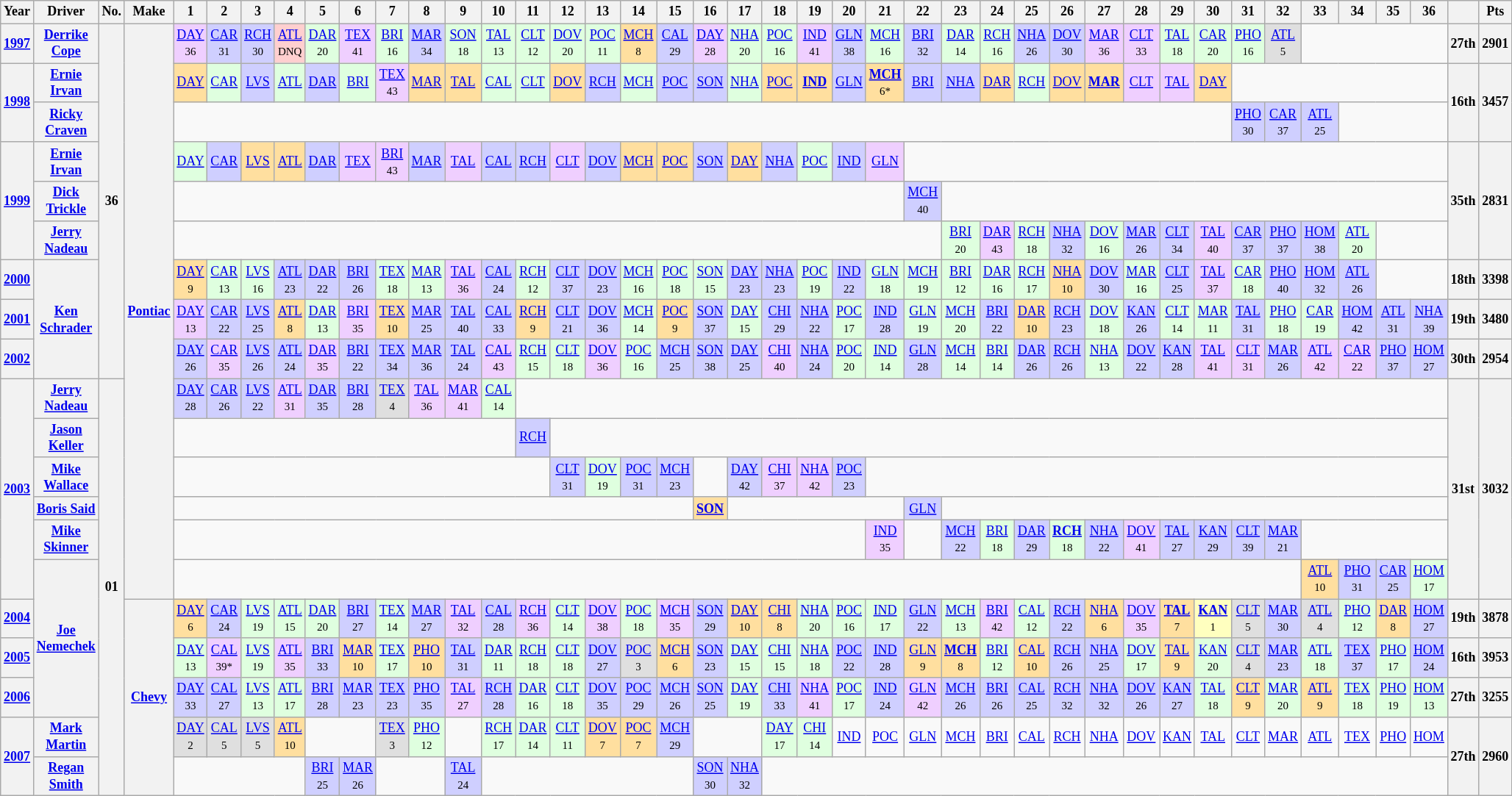<table class="wikitable" style="text-align:center; font-size:75%">
<tr>
<th>Year</th>
<th>Driver</th>
<th>No.</th>
<th>Make</th>
<th>1</th>
<th>2</th>
<th>3</th>
<th>4</th>
<th>5</th>
<th>6</th>
<th>7</th>
<th>8</th>
<th>9</th>
<th>10</th>
<th>11</th>
<th>12</th>
<th>13</th>
<th>14</th>
<th>15</th>
<th>16</th>
<th>17</th>
<th>18</th>
<th>19</th>
<th>20</th>
<th>21</th>
<th>22</th>
<th>23</th>
<th>24</th>
<th>25</th>
<th>26</th>
<th>27</th>
<th>28</th>
<th>29</th>
<th>30</th>
<th>31</th>
<th>32</th>
<th>33</th>
<th>34</th>
<th>35</th>
<th>36</th>
<th></th>
<th>Pts</th>
</tr>
<tr>
<th><a href='#'>1997</a></th>
<th><a href='#'>Derrike Cope</a></th>
<th rowspan=9>36</th>
<th rowspan=15><a href='#'>Pontiac</a></th>
<td style="background:#EFCFFF;"><a href='#'>DAY</a><br><small>36</small></td>
<td style="background:#CFCFFF;"><a href='#'>CAR</a><br><small>31</small></td>
<td style="background:#CFCFFF;"><a href='#'>RCH</a><br><small>30</small></td>
<td style="background:#FFCFCF;"><a href='#'>ATL</a><br><small>DNQ</small></td>
<td style="background:#DFFFDF;"><a href='#'>DAR</a><br><small>20</small></td>
<td style="background:#EFCFFF;"><a href='#'>TEX</a><br><small>41</small></td>
<td style="background:#DFFFDF;"><a href='#'>BRI</a><br><small>16</small></td>
<td style="background:#CFCFFF;"><a href='#'>MAR</a><br><small>34</small></td>
<td style="background:#DFFFDF;"><a href='#'>SON</a><br><small>18</small></td>
<td style="background:#DFFFDF;"><a href='#'>TAL</a><br><small>13</small></td>
<td style="background:#DFFFDF;"><a href='#'>CLT</a><br><small>12</small></td>
<td style="background:#DFFFDF;"><a href='#'>DOV</a><br><small>20</small></td>
<td style="background:#DFFFDF;"><a href='#'>POC</a><br><small>11</small></td>
<td style="background:#FFDF9F;"><a href='#'>MCH</a><br><small>8</small></td>
<td style="background:#CFCFFF;"><a href='#'>CAL</a><br><small>29</small></td>
<td style="background:#EFCFFF;"><a href='#'>DAY</a><br><small>28</small></td>
<td style="background:#DFFFDF;"><a href='#'>NHA</a><br><small>20</small></td>
<td style="background:#DFFFDF;"><a href='#'>POC</a><br><small>16</small></td>
<td style="background:#EFCFFF;"><a href='#'>IND</a><br><small>41</small></td>
<td style="background:#CFCFFF;"><a href='#'>GLN</a><br><small>38</small></td>
<td style="background:#DFFFDF;"><a href='#'>MCH</a><br><small>16</small></td>
<td style="background:#CFCFFF;"><a href='#'>BRI</a><br><small>32</small></td>
<td style="background:#DFFFDF;"><a href='#'>DAR</a><br><small>14</small></td>
<td style="background:#DFFFDF;"><a href='#'>RCH</a><br><small>16</small></td>
<td style="background:#CFCFFF;"><a href='#'>NHA</a><br><small>26</small></td>
<td style="background:#CFCFFF;"><a href='#'>DOV</a><br><small>30</small></td>
<td style="background:#EFCFFF;"><a href='#'>MAR</a><br><small>36</small></td>
<td style="background:#EFCFFF;"><a href='#'>CLT</a><br><small>33</small></td>
<td style="background:#DFFFDF;"><a href='#'>TAL</a><br><small>18</small></td>
<td style="background:#DFFFDF;"><a href='#'>CAR</a><br><small>20</small></td>
<td style="background:#DFFFDF;"><a href='#'>PHO</a><br><small>16</small></td>
<td style="background:#DFDFDF;"><a href='#'>ATL</a><br><small>5</small></td>
<td colspan=4></td>
<th>27th</th>
<th>2901</th>
</tr>
<tr>
<th rowspan=2><a href='#'>1998</a></th>
<th><a href='#'>Ernie Irvan</a></th>
<td style="background:#FFDF9F;"><a href='#'>DAY</a><br></td>
<td style="background:#DFFFDF;"><a href='#'>CAR</a><br></td>
<td style="background:#CFCFFF;"><a href='#'>LVS</a><br></td>
<td style="background:#DFFFDF;"><a href='#'>ATL</a><br></td>
<td style="background:#CFCFFF;"><a href='#'>DAR</a><br></td>
<td style="background:#DFFFDF;"><a href='#'>BRI</a><br></td>
<td style="background:#EFCFFF;"><a href='#'>TEX</a><br><small>43</small></td>
<td style="background:#FFDF9F;"><a href='#'>MAR</a><br></td>
<td style="background:#FFDF9F;"><a href='#'>TAL</a><br></td>
<td style="background:#DFFFDF;"><a href='#'>CAL</a><br></td>
<td style="background:#DFFFDF;"><a href='#'>CLT</a><br></td>
<td style="background:#FFDF9F;"><a href='#'>DOV</a><br></td>
<td style="background:#CFCFFF;"><a href='#'>RCH</a><br></td>
<td style="background:#DFFFDF;"><a href='#'>MCH</a><br></td>
<td style="background:#CFCFFF;"><a href='#'>POC</a><br></td>
<td style="background:#CFCFFF;"><a href='#'>SON</a><br></td>
<td style="background:#DFFFDF;"><a href='#'>NHA</a><br></td>
<td style="background:#FFDF9F;"><a href='#'>POC</a><br></td>
<td style="background:#FFDF9F;"><strong><a href='#'>IND</a></strong><br></td>
<td style="background:#CFCFFF;"><a href='#'>GLN</a><br></td>
<td style="background:#FFDF9F;"><strong><a href='#'>MCH</a></strong><br><small>6*</small></td>
<td style="background:#CFCFFF;"><a href='#'>BRI</a><br></td>
<td style="background:#CFCFFF;"><a href='#'>NHA</a><br></td>
<td style="background:#FFDF9F;"><a href='#'>DAR</a><br></td>
<td style="background:#DFFFDF;"><a href='#'>RCH</a><br></td>
<td style="background:#FFDF9F;"><a href='#'>DOV</a><br></td>
<td style="background:#FFDF9F;"><strong><a href='#'>MAR</a></strong><br></td>
<td style="background:#EFCFFF;"><a href='#'>CLT</a><br></td>
<td style="background:#EFCFFF;"><a href='#'>TAL</a><br></td>
<td style="background:#FFDF9F;"><a href='#'>DAY</a><br></td>
<td colspan=6></td>
<th rowspan=2>16th</th>
<th rowspan=2>3457</th>
</tr>
<tr>
<th><a href='#'>Ricky Craven</a></th>
<td colspan=30></td>
<td style="background:#CFCFFF;"><a href='#'>PHO</a><br><small>30</small></td>
<td style="background:#CFCFFF;"><a href='#'>CAR</a><br><small>37</small></td>
<td style="background:#CFCFFF;"><a href='#'>ATL</a><br><small>25</small></td>
<td colspan=3></td>
</tr>
<tr>
<th rowspan=3><a href='#'>1999</a></th>
<th><a href='#'>Ernie Irvan</a></th>
<td style="background:#DFFFDF;"><a href='#'>DAY</a><br></td>
<td style="background:#CFCFFF;"><a href='#'>CAR</a><br></td>
<td style="background:#FFDF9F;"><a href='#'>LVS</a><br></td>
<td style="background:#FFDF9F;"><a href='#'>ATL</a><br></td>
<td style="background:#CFCFFF;"><a href='#'>DAR</a><br></td>
<td style="background:#EFCFFF;"><a href='#'>TEX</a><br></td>
<td style="background:#EFCFFF;"><a href='#'>BRI</a><br><small>43</small></td>
<td style="background:#CFCFFF;"><a href='#'>MAR</a><br></td>
<td style="background:#EFCFFF;"><a href='#'>TAL</a><br></td>
<td style="background:#CFCFFF;"><a href='#'>CAL</a><br></td>
<td style="background:#CFCFFF;"><a href='#'>RCH</a><br></td>
<td style="background:#EFCFFF;"><a href='#'>CLT</a><br></td>
<td style="background:#CFCFFF;"><a href='#'>DOV</a><br></td>
<td style="background:#FFDF9F;"><a href='#'>MCH</a><br></td>
<td style="background:#FFDF9F;"><a href='#'>POC</a><br></td>
<td style="background:#CFCFFF;"><a href='#'>SON</a><br></td>
<td style="background:#FFDF9F;"><a href='#'>DAY</a><br></td>
<td style="background:#CFCFFF;"><a href='#'>NHA</a><br></td>
<td style="background:#DFFFDF;"><a href='#'>POC</a><br></td>
<td style="background:#CFCFFF;"><a href='#'>IND</a><br></td>
<td style="background:#EFCFFF;"><a href='#'>GLN</a><br></td>
<td colspan=15></td>
<th rowspan=3>35th</th>
<th rowspan=3>2831</th>
</tr>
<tr>
<th><a href='#'>Dick Trickle</a></th>
<td colspan=21></td>
<td style="background:#CFCFFF;"><a href='#'>MCH</a><br><small>40</small></td>
<td colspan=14></td>
</tr>
<tr>
<th><a href='#'>Jerry Nadeau</a></th>
<td colspan=22></td>
<td style="background:#DFFFDF;"><a href='#'>BRI</a><br><small>20</small></td>
<td style="background:#EFCFFF;"><a href='#'>DAR</a><br><small>43</small></td>
<td style="background:#DFFFDF;"><a href='#'>RCH</a><br><small>18</small></td>
<td style="background:#CFCFFF;"><a href='#'>NHA</a><br><small>32</small></td>
<td style="background:#DFFFDF;"><a href='#'>DOV</a><br><small>16</small></td>
<td style="background:#CFCFFF;"><a href='#'>MAR</a><br><small>26</small></td>
<td style="background:#CFCFFF;"><a href='#'>CLT</a><br><small>34</small></td>
<td style="background:#EFCFFF;"><a href='#'>TAL</a><br><small>40</small></td>
<td style="background:#CFCFFF;"><a href='#'>CAR</a><br><small>37</small></td>
<td style="background:#CFCFFF;"><a href='#'>PHO</a><br><small>37</small></td>
<td style="background:#CFCFFF;"><a href='#'>HOM</a><br><small>38</small></td>
<td style="background:#DFFFDF;"><a href='#'>ATL</a><br><small>20</small></td>
<td colspan=2></td>
</tr>
<tr>
<th><a href='#'>2000</a></th>
<th rowspan=3><a href='#'>Ken Schrader</a></th>
<td style="background:#FFDF9F;"><a href='#'>DAY</a><br><small>9</small></td>
<td style="background:#DFFFDF;"><a href='#'>CAR</a><br><small>13</small></td>
<td style="background:#DFFFDF;"><a href='#'>LVS</a><br><small>16</small></td>
<td style="background:#CFCFFF;"><a href='#'>ATL</a><br><small>23</small></td>
<td style="background:#CFCFFF;"><a href='#'>DAR</a><br><small>22</small></td>
<td style="background:#CFCFFF;"><a href='#'>BRI</a><br><small>26</small></td>
<td style="background:#DFFFDF;"><a href='#'>TEX</a><br><small>18</small></td>
<td style="background:#DFFFDF;"><a href='#'>MAR</a><br><small>13</small></td>
<td style="background:#EFCFFF;"><a href='#'>TAL</a><br><small>36</small></td>
<td style="background:#CFCFFF;"><a href='#'>CAL</a><br><small>24</small></td>
<td style="background:#DFFFDF;"><a href='#'>RCH</a><br><small>12</small></td>
<td style="background:#CFCFFF;"><a href='#'>CLT</a><br><small>37</small></td>
<td style="background:#CFCFFF;"><a href='#'>DOV</a><br><small>23</small></td>
<td style="background:#DFFFDF;"><a href='#'>MCH</a><br><small>16</small></td>
<td style="background:#DFFFDF;"><a href='#'>POC</a><br><small>18</small></td>
<td style="background:#DFFFDF;"><a href='#'>SON</a><br><small>15</small></td>
<td style="background:#CFCFFF;"><a href='#'>DAY</a><br><small>23</small></td>
<td style="background:#CFCFFF;"><a href='#'>NHA</a><br><small>23</small></td>
<td style="background:#DFFFDF;"><a href='#'>POC</a><br><small>19</small></td>
<td style="background:#CFCFFF;"><a href='#'>IND</a><br><small>22</small></td>
<td style="background:#DFFFDF;"><a href='#'>GLN</a><br><small>18</small></td>
<td style="background:#DFFFDF;"><a href='#'>MCH</a><br><small>19</small></td>
<td style="background:#DFFFDF;"><a href='#'>BRI</a><br><small>12</small></td>
<td style="background:#DFFFDF;"><a href='#'>DAR</a><br><small>16</small></td>
<td style="background:#DFFFDF;"><a href='#'>RCH</a><br><small>17</small></td>
<td style="background:#FFDF9F;"><a href='#'>NHA</a><br><small>10</small></td>
<td style="background:#CFCFFF;"><a href='#'>DOV</a><br><small>30</small></td>
<td style="background:#DFFFDF;"><a href='#'>MAR</a><br><small>16</small></td>
<td style="background:#CFCFFF;"><a href='#'>CLT</a><br><small>25</small></td>
<td style="background:#EFCFFF;"><a href='#'>TAL</a><br><small>37</small></td>
<td style="background:#DFFFDF;"><a href='#'>CAR</a><br><small>18</small></td>
<td style="background:#CFCFFF;"><a href='#'>PHO</a><br><small>40</small></td>
<td style="background:#CFCFFF;"><a href='#'>HOM</a><br><small>32</small></td>
<td style="background:#CFCFFF;"><a href='#'>ATL</a><br><small>26</small></td>
<td colspan=2></td>
<th>18th</th>
<th>3398</th>
</tr>
<tr>
<th><a href='#'>2001</a></th>
<td style="background:#EFCFFF;"><a href='#'>DAY</a><br><small>13</small></td>
<td style="background:#CFCFFF;"><a href='#'>CAR</a><br><small>22</small></td>
<td style="background:#CFCFFF;"><a href='#'>LVS</a><br><small>25</small></td>
<td style="background:#FFDF9F;"><a href='#'>ATL</a><br><small>8</small></td>
<td style="background:#DFFFDF;"><a href='#'>DAR</a><br><small>13</small></td>
<td style="background:#EFCFFF;"><a href='#'>BRI</a><br><small>35</small></td>
<td style="background:#FFDF9F;"><a href='#'>TEX</a><br><small>10</small></td>
<td style="background:#CFCFFF;"><a href='#'>MAR</a><br><small>25</small></td>
<td style="background:#CFCFFF;"><a href='#'>TAL</a><br><small>40</small></td>
<td style="background:#CFCFFF;"><a href='#'>CAL</a><br><small>33</small></td>
<td style="background:#FFDF9F;"><a href='#'>RCH</a><br><small>9</small></td>
<td style="background:#CFCFFF;"><a href='#'>CLT</a><br><small>21</small></td>
<td style="background:#CFCFFF;"><a href='#'>DOV</a><br><small>36</small></td>
<td style="background:#DFFFDF;"><a href='#'>MCH</a><br><small>14</small></td>
<td style="background:#FFDF9F;"><a href='#'>POC</a><br><small>9</small></td>
<td style="background:#CFCFFF;"><a href='#'>SON</a><br><small>37</small></td>
<td style="background:#DFFFDF;"><a href='#'>DAY</a><br><small>15</small></td>
<td style="background:#CFCFFF;"><a href='#'>CHI</a><br><small>29</small></td>
<td style="background:#CFCFFF;"><a href='#'>NHA</a><br><small>22</small></td>
<td style="background:#DFFFDF;"><a href='#'>POC</a><br><small>17</small></td>
<td style="background:#CFCFFF;"><a href='#'>IND</a><br><small>28</small></td>
<td style="background:#DFFFDF;"><a href='#'>GLN</a><br><small>19</small></td>
<td style="background:#DFFFDF;"><a href='#'>MCH</a><br><small>20</small></td>
<td style="background:#CFCFFF;"><a href='#'>BRI</a><br><small>22</small></td>
<td style="background:#FFDF9F;"><a href='#'>DAR</a><br><small>10</small></td>
<td style="background:#CFCFFF;"><a href='#'>RCH</a><br><small>23</small></td>
<td style="background:#DFFFDF;"><a href='#'>DOV</a><br><small>18</small></td>
<td style="background:#CFCFFF;"><a href='#'>KAN</a><br><small>26</small></td>
<td style="background:#DFFFDF;"><a href='#'>CLT</a><br><small>14</small></td>
<td style="background:#DFFFDF;"><a href='#'>MAR</a><br><small>11</small></td>
<td style="background:#CFCFFF;"><a href='#'>TAL</a><br><small>31</small></td>
<td style="background:#DFFFDF;"><a href='#'>PHO</a><br><small>18</small></td>
<td style="background:#DFFFDF;"><a href='#'>CAR</a><br><small>19</small></td>
<td style="background:#CFCFFF;"><a href='#'>HOM</a><br><small>42</small></td>
<td style="background:#CFCFFF;"><a href='#'>ATL</a><br><small>31</small></td>
<td style="background:#CFCFFF;"><a href='#'>NHA</a><br><small>39</small></td>
<th>19th</th>
<th>3480</th>
</tr>
<tr>
<th><a href='#'>2002</a></th>
<td style="background:#CFCFFF;"><a href='#'>DAY</a><br><small>26</small></td>
<td style="background:#EFCFFF;"><a href='#'>CAR</a><br><small>35</small></td>
<td style="background:#CFCFFF;"><a href='#'>LVS</a><br><small>26</small></td>
<td style="background:#CFCFFF;"><a href='#'>ATL</a><br><small>24</small></td>
<td style="background:#EFCFFF;"><a href='#'>DAR</a><br><small>35</small></td>
<td style="background:#CFCFFF;"><a href='#'>BRI</a><br><small>22</small></td>
<td style="background:#CFCFFF;"><a href='#'>TEX</a><br><small>34</small></td>
<td style="background:#CFCFFF;"><a href='#'>MAR</a><br><small>36</small></td>
<td style="background:#CFCFFF;"><a href='#'>TAL</a><br><small>24</small></td>
<td style="background:#EFCFFF;"><a href='#'>CAL</a><br><small>43</small></td>
<td style="background:#DFFFDF;"><a href='#'>RCH</a><br><small>15</small></td>
<td style="background:#DFFFDF;"><a href='#'>CLT</a><br><small>18</small></td>
<td style="background:#EFCFFF;"><a href='#'>DOV</a><br><small>36</small></td>
<td style="background:#DFFFDF;"><a href='#'>POC</a><br><small>16</small></td>
<td style="background:#CFCFFF;"><a href='#'>MCH</a><br><small>25</small></td>
<td style="background:#CFCFFF;"><a href='#'>SON</a><br><small>38</small></td>
<td style="background:#CFCFFF;"><a href='#'>DAY</a><br><small>25</small></td>
<td style="background:#EFCFFF;"><a href='#'>CHI</a><br><small>40</small></td>
<td style="background:#CFCFFF;"><a href='#'>NHA</a><br><small>24</small></td>
<td style="background:#DFFFDF;"><a href='#'>POC</a><br><small>20</small></td>
<td style="background:#DFFFDF;"><a href='#'>IND</a><br><small>14</small></td>
<td style="background:#CFCFFF;"><a href='#'>GLN</a><br><small>28</small></td>
<td style="background:#DFFFDF;"><a href='#'>MCH</a><br><small>14</small></td>
<td style="background:#DFFFDF;"><a href='#'>BRI</a><br><small>14</small></td>
<td style="background:#CFCFFF;"><a href='#'>DAR</a><br><small>26</small></td>
<td style="background:#CFCFFF;"><a href='#'>RCH</a><br><small>26</small></td>
<td style="background:#DFFFDF;"><a href='#'>NHA</a><br><small>13</small></td>
<td style="background:#CFCFFF;"><a href='#'>DOV</a><br><small>22</small></td>
<td style="background:#CFCFFF;"><a href='#'>KAN</a><br><small>28</small></td>
<td style="background:#EFCFFF;"><a href='#'>TAL</a><br><small>41</small></td>
<td style="background:#EFCFFF;"><a href='#'>CLT</a><br><small>31</small></td>
<td style="background:#CFCFFF;"><a href='#'>MAR</a><br><small>26</small></td>
<td style="background:#EFCFFF;"><a href='#'>ATL</a><br><small>42</small></td>
<td style="background:#EFCFFF;"><a href='#'>CAR</a><br><small>22</small></td>
<td style="background:#CFCFFF;"><a href='#'>PHO</a><br><small>37</small></td>
<td style="background:#CFCFFF;"><a href='#'>HOM</a><br><small>27</small></td>
<th>30th</th>
<th>2954</th>
</tr>
<tr>
<th rowspan=6><a href='#'>2003</a></th>
<th><a href='#'>Jerry Nadeau</a></th>
<th rowspan=12>01</th>
<td style="background:#CFCFFF;"><a href='#'>DAY</a><br><small>28</small></td>
<td style="background:#CFCFFF;"><a href='#'>CAR</a><br><small>26</small></td>
<td style="background:#CFCFFF;"><a href='#'>LVS</a><br><small>22</small></td>
<td style="background:#EFCFFF;"><a href='#'>ATL</a><br><small>31</small></td>
<td style="background:#CFCFFF;"><a href='#'>DAR</a><br><small>35</small></td>
<td style="background:#CFCFFF;"><a href='#'>BRI</a><br><small>28</small></td>
<td style="background:#DFDFDF;"><a href='#'>TEX</a><br><small>4</small></td>
<td style="background:#EFCFFF;"><a href='#'>TAL</a><br><small>36</small></td>
<td style="background:#EFCFFF;"><a href='#'>MAR</a><br><small>41</small></td>
<td style="background:#DFFFDF;"><a href='#'>CAL</a><br><small>14</small></td>
<td colspan=26></td>
<th rowspan=6>31st</th>
<th rowspan=6>3032</th>
</tr>
<tr>
<th><a href='#'>Jason Keller</a></th>
<td colspan=10></td>
<td style="background:#CFCFFF;"><a href='#'>RCH</a><br></td>
<td colspan=25></td>
</tr>
<tr>
<th><a href='#'> Mike Wallace</a></th>
<td colspan=11></td>
<td style="background:#CFCFFF;"><a href='#'>CLT</a><br><small>31</small></td>
<td style="background:#DFFFDF;"><a href='#'>DOV</a><br><small>19</small></td>
<td style="background:#CFCFFF;"><a href='#'>POC</a><br><small>31</small></td>
<td style="background:#CFCFFF;"><a href='#'>MCH</a><br><small>23</small></td>
<td></td>
<td style="background:#CFCFFF;"><a href='#'>DAY</a><br><small>42</small></td>
<td style="background:#EFCFFF;"><a href='#'>CHI</a><br><small>37</small></td>
<td style="background:#EFCFFF;"><a href='#'>NHA</a><br><small>42</small></td>
<td style="background:#CFCFFF;"><a href='#'>POC</a><br><small>23</small></td>
<td colspan=16></td>
</tr>
<tr>
<th><a href='#'>Boris Said</a></th>
<td colspan=15></td>
<td style="background:#FFDF9F;"><strong><a href='#'>SON</a></strong><br></td>
<td colspan=5></td>
<td style="background:#CFCFFF;"><a href='#'>GLN</a><br></td>
<td colspan=14></td>
</tr>
<tr>
<th><a href='#'>Mike Skinner</a></th>
<td colspan=20></td>
<td style="background:#EFCFFF;"><a href='#'>IND</a><br><small>35</small></td>
<td></td>
<td style="background:#CFCFFF;"><a href='#'>MCH</a><br><small>22</small></td>
<td style="background:#DFFFDF;"><a href='#'>BRI</a><br><small>18</small></td>
<td style="background:#CFCFFF;"><a href='#'>DAR</a><br><small>29</small></td>
<td style="background:#DFFFDF;"><strong><a href='#'>RCH</a></strong><br><small>18</small></td>
<td style="background:#CFCFFF;"><a href='#'>NHA</a><br><small>22</small></td>
<td style="background:#EFCFFF;"><a href='#'>DOV</a><br><small>41</small></td>
<td style="background:#CFCFFF;"><a href='#'>TAL</a><br><small>27</small></td>
<td style="background:#CFCFFF;"><a href='#'>KAN</a><br><small>29</small></td>
<td style="background:#CFCFFF;"><a href='#'>CLT</a><br><small>39</small></td>
<td style="background:#CFCFFF;"><a href='#'>MAR</a><br><small>21</small></td>
<td colspan=4></td>
</tr>
<tr>
<th rowspan=4><a href='#'>Joe Nemechek</a></th>
<td colspan=32></td>
<td style="background:#FFDF9F;"><a href='#'>ATL</a><br><small>10</small></td>
<td style="background:#CFCFFF;"><a href='#'>PHO</a><br><small>31</small></td>
<td style="background:#CFCFFF;"><a href='#'>CAR</a><br><small>25</small></td>
<td style="background:#DFFFDF;"><a href='#'>HOM</a><br><small>17</small></td>
</tr>
<tr>
<th><a href='#'>2004</a></th>
<th rowspan=6><a href='#'>Chevy</a></th>
<td style="background:#FFDF9F;"><a href='#'>DAY</a><br><small>6</small></td>
<td style="background:#CFCFFF;"><a href='#'>CAR</a><br><small>24</small></td>
<td style="background:#DFFFDF;"><a href='#'>LVS</a><br><small>19</small></td>
<td style="background:#DFFFDF;"><a href='#'>ATL</a><br><small>15</small></td>
<td style="background:#DFFFDF;"><a href='#'>DAR</a><br><small>20</small></td>
<td style="background:#CFCFFF;"><a href='#'>BRI</a><br><small>27</small></td>
<td style="background:#DFFFDF;"><a href='#'>TEX</a><br><small>14</small></td>
<td style="background:#CFCFFF;"><a href='#'>MAR</a><br><small>27</small></td>
<td style="background:#EFCFFF;"><a href='#'>TAL</a><br><small>32</small></td>
<td style="background:#CFCFFF;"><a href='#'>CAL</a><br><small>28</small></td>
<td style="background:#EFCFFF;"><a href='#'>RCH</a><br><small>36</small></td>
<td style="background:#DFFFDF;"><a href='#'>CLT</a><br><small>14</small></td>
<td style="background:#EFCFFF;"><a href='#'>DOV</a><br><small>38</small></td>
<td style="background:#DFFFDF;"><a href='#'>POC</a><br><small>18</small></td>
<td style="background:#EFCFFF;"><a href='#'>MCH</a><br><small>35</small></td>
<td style="background:#CFCFFF;"><a href='#'>SON</a><br><small>29</small></td>
<td style="background:#FFDF9F;"><a href='#'>DAY</a><br><small>10</small></td>
<td style="background:#FFDF9F;"><a href='#'>CHI</a><br><small>8</small></td>
<td style="background:#DFFFDF;"><a href='#'>NHA</a><br><small>20</small></td>
<td style="background:#DFFFDF;"><a href='#'>POC</a><br><small>16</small></td>
<td style="background:#DFFFDF;"><a href='#'>IND</a><br><small>17</small></td>
<td style="background:#CFCFFF;"><a href='#'>GLN</a><br><small>22</small></td>
<td style="background:#DFFFDF;"><a href='#'>MCH</a><br><small>13</small></td>
<td style="background:#EFCFFF;"><a href='#'>BRI</a><br><small>42</small></td>
<td style="background:#DFFFDF;"><a href='#'>CAL</a><br><small>12</small></td>
<td style="background:#CFCFFF;"><a href='#'>RCH</a><br><small>22</small></td>
<td style="background:#FFDF9F;"><a href='#'>NHA</a><br><small>6</small></td>
<td style="background:#EFCFFF;"><a href='#'>DOV</a><br><small>35</small></td>
<td style="background:#FFDF9F;"><strong><a href='#'>TAL</a></strong><br><small>7</small></td>
<td style="background:#FFFFBF;"><strong><a href='#'>KAN</a></strong><br><small>1</small></td>
<td style="background:#DFDFDF;"><a href='#'>CLT</a><br><small>5</small></td>
<td style="background:#CFCFFF;"><a href='#'>MAR</a><br><small>30</small></td>
<td style="background:#DFDFDF;"><a href='#'>ATL</a><br><small>4</small></td>
<td style="background:#DFFFDF;"><a href='#'>PHO</a><br><small>12</small></td>
<td style="background:#FFDF9F;"><a href='#'>DAR</a><br><small>8</small></td>
<td style="background:#CFCFFF;"><a href='#'>HOM</a><br><small>27</small></td>
<th>19th</th>
<th>3878</th>
</tr>
<tr>
<th><a href='#'>2005</a></th>
<td style="background:#DFFFDF;"><a href='#'>DAY</a><br><small>13</small></td>
<td style="background:#EFCFFF;"><a href='#'>CAL</a><br><small>39*</small></td>
<td style="background:#DFFFDF;"><a href='#'>LVS</a><br><small>19</small></td>
<td style="background:#EFCFFF;"><a href='#'>ATL</a><br><small>35</small></td>
<td style="background:#CFCFFF;"><a href='#'>BRI</a><br><small>33</small></td>
<td style="background:#FFDF9F;"><a href='#'>MAR</a><br><small>10</small></td>
<td style="background:#DFFFDF;"><a href='#'>TEX</a><br><small>17</small></td>
<td style="background:#FFDF9F;"><a href='#'>PHO</a><br><small>10</small></td>
<td style="background:#CFCFFF;"><a href='#'>TAL</a><br><small>31</small></td>
<td style="background:#DFFFDF;"><a href='#'>DAR</a><br><small>11</small></td>
<td style="background:#DFFFDF;"><a href='#'>RCH</a><br><small>18</small></td>
<td style="background:#DFFFDF;"><a href='#'>CLT</a><br><small>18</small></td>
<td style="background:#CFCFFF;"><a href='#'>DOV</a><br><small>27</small></td>
<td style="background:#DFDFDF;"><a href='#'>POC</a><br><small>3</small></td>
<td style="background:#FFDF9F;"><a href='#'>MCH</a><br><small>6</small></td>
<td style="background:#CFCFFF;"><a href='#'>SON</a><br><small>23</small></td>
<td style="background:#DFFFDF;"><a href='#'>DAY</a><br><small>15</small></td>
<td style="background:#DFFFDF;"><a href='#'>CHI</a><br><small>15</small></td>
<td style="background:#DFFFDF;"><a href='#'>NHA</a><br><small>18</small></td>
<td style="background:#CFCFFF;"><a href='#'>POC</a><br><small>22</small></td>
<td style="background:#CFCFFF;"><a href='#'>IND</a><br><small>28</small></td>
<td style="background:#FFDF9F;"><a href='#'>GLN</a><br><small>9</small></td>
<td style="background:#FFDF9F;"><strong><a href='#'>MCH</a></strong><br><small>8</small></td>
<td style="background:#DFFFDF;"><a href='#'>BRI</a><br><small>12</small></td>
<td style="background:#FFDF9F;"><a href='#'>CAL</a><br><small>10</small></td>
<td style="background:#CFCFFF;"><a href='#'>RCH</a><br><small>26</small></td>
<td style="background:#CFCFFF;"><a href='#'>NHA</a><br><small>25</small></td>
<td style="background:#DFFFDF;"><a href='#'>DOV</a><br><small>17</small></td>
<td style="background:#FFDF9F;"><a href='#'>TAL</a><br><small>9</small></td>
<td style="background:#DFFFDF;"><a href='#'>KAN</a><br><small>20</small></td>
<td style="background:#DFDFDF;"><a href='#'>CLT</a><br><small>4</small></td>
<td style="background:#CFCFFF;"><a href='#'>MAR</a><br><small>23</small></td>
<td style="background:#DFFFDF;"><a href='#'>ATL</a><br><small>18</small></td>
<td style="background:#CFCFFF;"><a href='#'>TEX</a><br><small>37</small></td>
<td style="background:#DFFFDF;"><a href='#'>PHO</a><br><small>17</small></td>
<td style="background:#CFCFFF;"><a href='#'>HOM</a><br><small>24</small></td>
<th>16th</th>
<th>3953</th>
</tr>
<tr>
<th><a href='#'>2006</a></th>
<td style="background:#CFCFFF;"><a href='#'>DAY</a><br><small>33</small></td>
<td style="background:#CFCFFF;"><a href='#'>CAL</a><br><small>27</small></td>
<td style="background:#DFFFDF;"><a href='#'>LVS</a><br><small>13</small></td>
<td style="background:#DFFFDF;"><a href='#'>ATL</a><br><small>17</small></td>
<td style="background:#CFCFFF;"><a href='#'>BRI</a><br><small>28</small></td>
<td style="background:#CFCFFF;"><a href='#'>MAR</a><br><small>23</small></td>
<td style="background:#CFCFFF;"><a href='#'>TEX</a><br><small>23</small></td>
<td style="background:#CFCFFF;"><a href='#'>PHO</a><br><small>35</small></td>
<td style="background:#EFCFFF;"><a href='#'>TAL</a><br><small>27</small></td>
<td style="background:#CFCFFF;"><a href='#'>RCH</a><br><small>28</small></td>
<td style="background:#DFFFDF;"><a href='#'>DAR</a><br><small>16</small></td>
<td style="background:#DFFFDF;"><a href='#'>CLT</a><br><small>18</small></td>
<td style="background:#CFCFFF;"><a href='#'>DOV</a><br><small>35</small></td>
<td style="background:#CFCFFF;"><a href='#'>POC</a><br><small>29</small></td>
<td style="background:#CFCFFF;"><a href='#'>MCH</a><br><small>26</small></td>
<td style="background:#CFCFFF;"><a href='#'>SON</a><br><small>25</small></td>
<td style="background:#DFFFDF;"><a href='#'>DAY</a><br><small>19</small></td>
<td style="background:#CFCFFF;"><a href='#'>CHI</a><br><small>33</small></td>
<td style="background:#EFCFFF;"><a href='#'>NHA</a><br><small>41</small></td>
<td style="background:#DFFFDF;"><a href='#'>POC</a><br><small>17</small></td>
<td style="background:#CFCFFF;"><a href='#'>IND</a><br><small>24</small></td>
<td style="background:#EFCFFF;"><a href='#'>GLN</a><br><small>42</small></td>
<td style="background:#CFCFFF;"><a href='#'>MCH</a><br><small>26</small></td>
<td style="background:#CFCFFF;"><a href='#'>BRI</a><br><small>26</small></td>
<td style="background:#CFCFFF;"><a href='#'>CAL</a><br><small>25</small></td>
<td style="background:#CFCFFF;"><a href='#'>RCH</a><br><small>32</small></td>
<td style="background:#CFCFFF;"><a href='#'>NHA</a><br><small>32</small></td>
<td style="background:#CFCFFF;"><a href='#'>DOV</a><br><small>26</small></td>
<td style="background:#CFCFFF;"><a href='#'>KAN</a><br><small>27</small></td>
<td style="background:#DFFFDF;"><a href='#'>TAL</a><br><small>18</small></td>
<td style="background:#FFDF9F;"><a href='#'>CLT</a><br><small>9</small></td>
<td style="background:#DFFFDF;"><a href='#'>MAR</a><br><small>20</small></td>
<td style="background:#FFDF9F;"><a href='#'>ATL</a><br><small>9</small></td>
<td style="background:#DFFFDF;"><a href='#'>TEX</a><br><small>18</small></td>
<td style="background:#DFFFDF;"><a href='#'>PHO</a><br><small>19</small></td>
<td style="background:#DFFFDF;"><a href='#'>HOM</a><br><small>13</small></td>
<th>27th</th>
<th>3255</th>
</tr>
<tr>
<th rowspan=2><a href='#'>2007</a></th>
<th><a href='#'>Mark Martin</a></th>
<td style="background:#DFDFDF;"><a href='#'>DAY</a><br><small>2</small></td>
<td style="background:#DFDFDF;"><a href='#'>CAL</a><br><small>5</small></td>
<td style="background:#DFDFDF;"><a href='#'>LVS</a><br><small>5</small></td>
<td style="background:#FFDF9F;"><a href='#'>ATL</a><br><small>10</small></td>
<td colspan=2></td>
<td style="background:#DFDFDF;"><a href='#'>TEX</a><br><small>3</small></td>
<td style="background:#DFFFDF;"><a href='#'>PHO</a><br><small>12</small></td>
<td></td>
<td style="background:#DFFFDF;"><a href='#'>RCH</a><br><small>17</small></td>
<td style="background:#DFFFDF;"><a href='#'>DAR</a><br><small>14</small></td>
<td style="background:#DFFFDF;"><a href='#'>CLT</a><br><small>11</small></td>
<td style="background:#FFDF9F;"><a href='#'>DOV</a><br><small>7</small></td>
<td style="background:#FFDF9F;"><a href='#'>POC</a><br><small>7</small></td>
<td style="background:#CFCFFF;"><a href='#'>MCH</a><br><small>29</small></td>
<td colspan=2></td>
<td style="background:#DFFFDF;"><a href='#'>DAY</a><br><small>17</small></td>
<td style="background:#DFFFDF;"><a href='#'>CHI</a><br><small>14</small></td>
<td><a href='#'>IND</a></td>
<td><a href='#'>POC</a></td>
<td><a href='#'>GLN</a></td>
<td><a href='#'>MCH</a></td>
<td><a href='#'>BRI</a></td>
<td><a href='#'>CAL</a></td>
<td><a href='#'>RCH</a></td>
<td><a href='#'>NHA</a></td>
<td><a href='#'>DOV</a></td>
<td><a href='#'>KAN</a></td>
<td><a href='#'>TAL</a></td>
<td><a href='#'>CLT</a></td>
<td><a href='#'>MAR</a></td>
<td><a href='#'>ATL</a></td>
<td><a href='#'>TEX</a></td>
<td><a href='#'>PHO</a></td>
<td><a href='#'>HOM</a></td>
<th rowspan=2>27th</th>
<th rowspan=2>2960</th>
</tr>
<tr>
<th><a href='#'>Regan Smith</a></th>
<td colspan=4></td>
<td style="background:#CFCFFF;"><a href='#'>BRI</a><br><small>25</small></td>
<td style="background:#CFCFFF;"><a href='#'>MAR</a><br><small>26</small></td>
<td colspan=2></td>
<td style="background:#CFCFFF;"><a href='#'>TAL</a><br><small>24</small></td>
<td colspan=6></td>
<td style="background:#CFCFFF;"><a href='#'>SON</a><br><small>30</small></td>
<td style="background:#CFCFFF;"><a href='#'>NHA</a><br><small>32</small></td>
<td colspan=19></td>
</tr>
</table>
